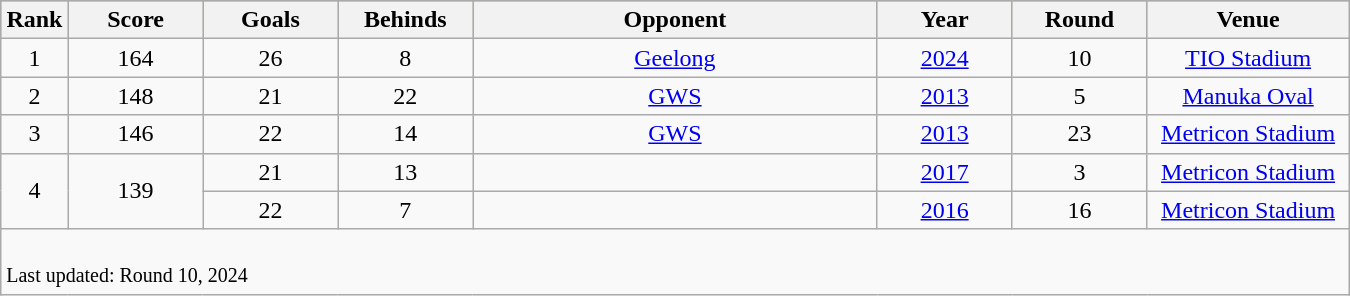<table class="wikitable sortable" style="width:900px;">
<tr style="background:#bdb76b;">
<th width=5%>Rank</th>
<th width=10%>Score</th>
<th width=10%>Goals</th>
<th width=10%>Behinds</th>
<th width=30%>Opponent</th>
<th width=10%>Year</th>
<th width=10%>Round</th>
<th width=35%>Venue</th>
</tr>
<tr>
<td align="center">1</td>
<td align="center">164</td>
<td align="center">26</td>
<td align="center">8</td>
<td align="center"><a href='#'>Geelong</a></td>
<td align="center"><a href='#'>2024</a></td>
<td align="center">10</td>
<td align="center"><a href='#'>TIO Stadium</a></td>
</tr>
<tr>
<td align="center">2</td>
<td align="center">148</td>
<td align="center">21</td>
<td align="center">22</td>
<td align="center"><a href='#'>GWS</a></td>
<td align="center"><a href='#'>2013</a></td>
<td align="center">5</td>
<td align="center"><a href='#'>Manuka Oval</a></td>
</tr>
<tr>
<td align="center">3</td>
<td align="center">146</td>
<td align="center">22</td>
<td align="center">14</td>
<td align="center"><a href='#'>GWS</a></td>
<td align="center"><a href='#'>2013</a></td>
<td align="center">23</td>
<td align="center"><a href='#'>Metricon Stadium</a></td>
</tr>
<tr>
<td rowspan="2" align="center">4</td>
<td rowspan="2" align="center">139</td>
<td align="center">21</td>
<td align="center">13</td>
<td align="center"></td>
<td align="center"><a href='#'>2017</a></td>
<td align="center">3</td>
<td align="center"><a href='#'>Metricon Stadium</a></td>
</tr>
<tr>
<td align="center">22</td>
<td align="center">7</td>
<td align="center"></td>
<td align="center"><a href='#'>2016</a></td>
<td align="center">16</td>
<td align="center"><a href='#'>Metricon Stadium</a></td>
</tr>
<tr class="sortbottom">
<td colspan=9><br><small>Last updated: Round 10, 2024</small></td>
</tr>
</table>
